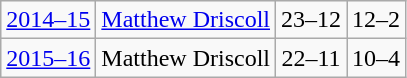<table class="wikitable">
<tr align="center">
<td><a href='#'>2014–15</a></td>
<td><a href='#'>Matthew Driscoll</a></td>
<td>23–12</td>
<td>12–2</td>
</tr>
<tr align="center">
<td><a href='#'>2015–16</a></td>
<td>Matthew Driscoll</td>
<td>22–11</td>
<td>10–4</td>
</tr>
</table>
